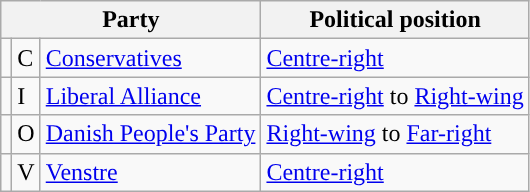<table class="wikitable">
<tr>
<th colspan="3">Party</th>
<th>Political position</th>
</tr>
<tr>
<td></td>
<td>C</td>
<td><a href='#'>Conservatives</a></td>
<td><a href='#'>Centre-right</a></td>
</tr>
<tr>
<td></td>
<td>I</td>
<td><a href='#'>Liberal Alliance</a></td>
<td><a href='#'>Centre-right</a> to <a href='#'>Right-wing</a></td>
</tr>
<tr>
<td></td>
<td>O</td>
<td><a href='#'>Danish People's Party</a></td>
<td><a href='#'>Right-wing</a> to  <a href='#'>Far-right</a></td>
</tr>
<tr>
<td></td>
<td>V</td>
<td><a href='#'>Venstre</a></td>
<td><a href='#'>Centre-right</a></td>
</tr>
</table>
